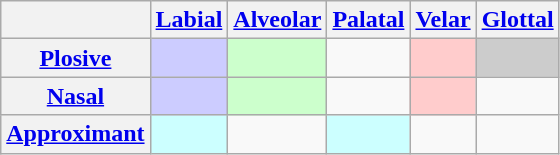<table class="wikitable" style=text-align:center>
<tr>
<th colspan=1></th>
<th><a href='#'>Labial</a></th>
<th><a href='#'>Alveolar</a></th>
<th><a href='#'>Palatal</a></th>
<th><a href='#'>Velar</a></th>
<th><a href='#'>Glottal</a></th>
</tr>
<tr>
<th colspan="1"><a href='#'>Plosive</a></th>
<td style="background-color: #ccf"></td>
<td style="background-color: #cfc"></td>
<td></td>
<td style="background-color: #fcc"></td>
<td style="background-color: #ccc"></td>
</tr>
<tr>
<th colspan=1><a href='#'>Nasal</a></th>
<td style="background-color: #ccf"></td>
<td style="background-color: #cfc"></td>
<td></td>
<td style="background-color: #fcc"></td>
<td></td>
</tr>
<tr>
<th colspan=1><a href='#'>Approximant</a></th>
<td style="background-color: #cff"></td>
<td></td>
<td style="background-color: #cff"></td>
<td></td>
<td></td>
</tr>
</table>
